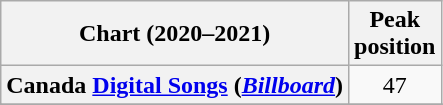<table class="wikitable sortable plainrowheaders" style="text-align:center">
<tr>
<th scope="col">Chart (2020–2021)</th>
<th scope="col">Peak<br>position</th>
</tr>
<tr>
<th scope="row">Canada <a href='#'>Digital Songs</a> (<a href='#'><em>Billboard</em></a>)</th>
<td>47</td>
</tr>
<tr>
</tr>
<tr>
</tr>
<tr>
</tr>
</table>
